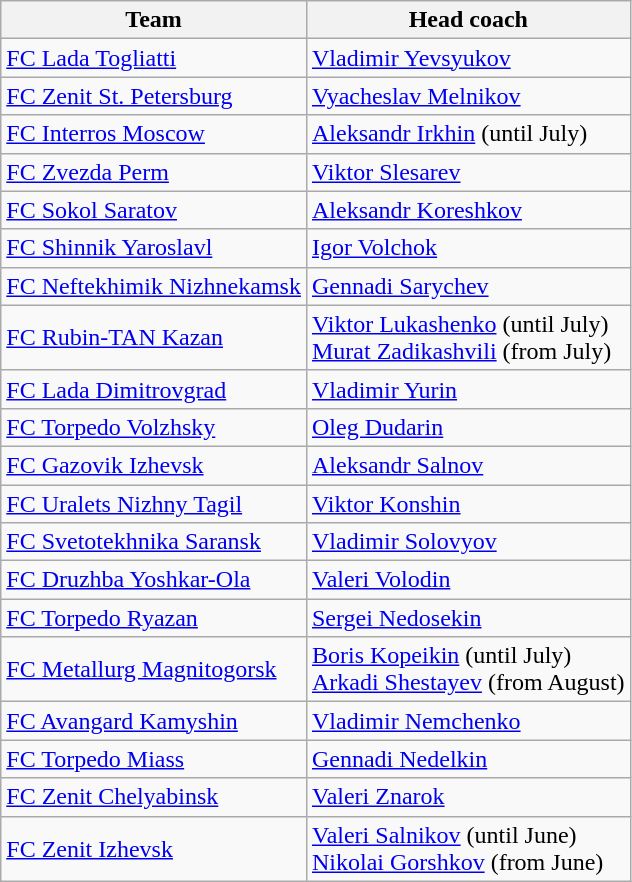<table class="wikitable">
<tr>
<th>Team</th>
<th>Head coach</th>
</tr>
<tr>
<td><a href='#'>FC Lada Togliatti</a></td>
<td><a href='#'>Vladimir Yevsyukov</a></td>
</tr>
<tr>
<td><a href='#'>FC Zenit St. Petersburg</a></td>
<td><a href='#'>Vyacheslav Melnikov</a></td>
</tr>
<tr>
<td><a href='#'>FC Interros Moscow</a></td>
<td><a href='#'>Aleksandr Irkhin</a> (until July)</td>
</tr>
<tr>
<td><a href='#'>FC Zvezda Perm</a></td>
<td><a href='#'>Viktor Slesarev</a></td>
</tr>
<tr>
<td><a href='#'>FC Sokol Saratov</a></td>
<td><a href='#'>Aleksandr Koreshkov</a></td>
</tr>
<tr>
<td><a href='#'>FC Shinnik Yaroslavl</a></td>
<td><a href='#'>Igor Volchok</a></td>
</tr>
<tr>
<td><a href='#'>FC Neftekhimik Nizhnekamsk</a></td>
<td><a href='#'>Gennadi Sarychev</a></td>
</tr>
<tr>
<td><a href='#'>FC Rubin-TAN Kazan</a></td>
<td><a href='#'>Viktor Lukashenko</a> (until July)<br><a href='#'>Murat Zadikashvili</a> (from July)</td>
</tr>
<tr>
<td><a href='#'>FC Lada Dimitrovgrad</a></td>
<td><a href='#'>Vladimir Yurin</a></td>
</tr>
<tr>
<td><a href='#'>FC Torpedo Volzhsky</a></td>
<td><a href='#'>Oleg Dudarin</a></td>
</tr>
<tr>
<td><a href='#'>FC Gazovik Izhevsk</a></td>
<td><a href='#'>Aleksandr Salnov</a></td>
</tr>
<tr>
<td><a href='#'>FC Uralets Nizhny Tagil</a></td>
<td><a href='#'>Viktor Konshin</a></td>
</tr>
<tr>
<td><a href='#'>FC Svetotekhnika Saransk</a></td>
<td><a href='#'>Vladimir Solovyov</a></td>
</tr>
<tr>
<td><a href='#'>FC Druzhba Yoshkar-Ola</a></td>
<td><a href='#'>Valeri Volodin</a></td>
</tr>
<tr>
<td><a href='#'>FC Torpedo Ryazan</a></td>
<td><a href='#'>Sergei Nedosekin</a></td>
</tr>
<tr>
<td><a href='#'>FC Metallurg Magnitogorsk</a></td>
<td><a href='#'>Boris Kopeikin</a> (until July)<br><a href='#'>Arkadi Shestayev</a> (from August)</td>
</tr>
<tr>
<td><a href='#'>FC Avangard Kamyshin</a></td>
<td><a href='#'>Vladimir Nemchenko</a></td>
</tr>
<tr>
<td><a href='#'>FC Torpedo Miass</a></td>
<td><a href='#'>Gennadi Nedelkin</a></td>
</tr>
<tr>
<td><a href='#'>FC Zenit Chelyabinsk</a></td>
<td><a href='#'>Valeri Znarok</a></td>
</tr>
<tr>
<td><a href='#'>FC Zenit Izhevsk</a></td>
<td><a href='#'>Valeri Salnikov</a> (until June)<br><a href='#'>Nikolai Gorshkov</a> (from June)</td>
</tr>
</table>
